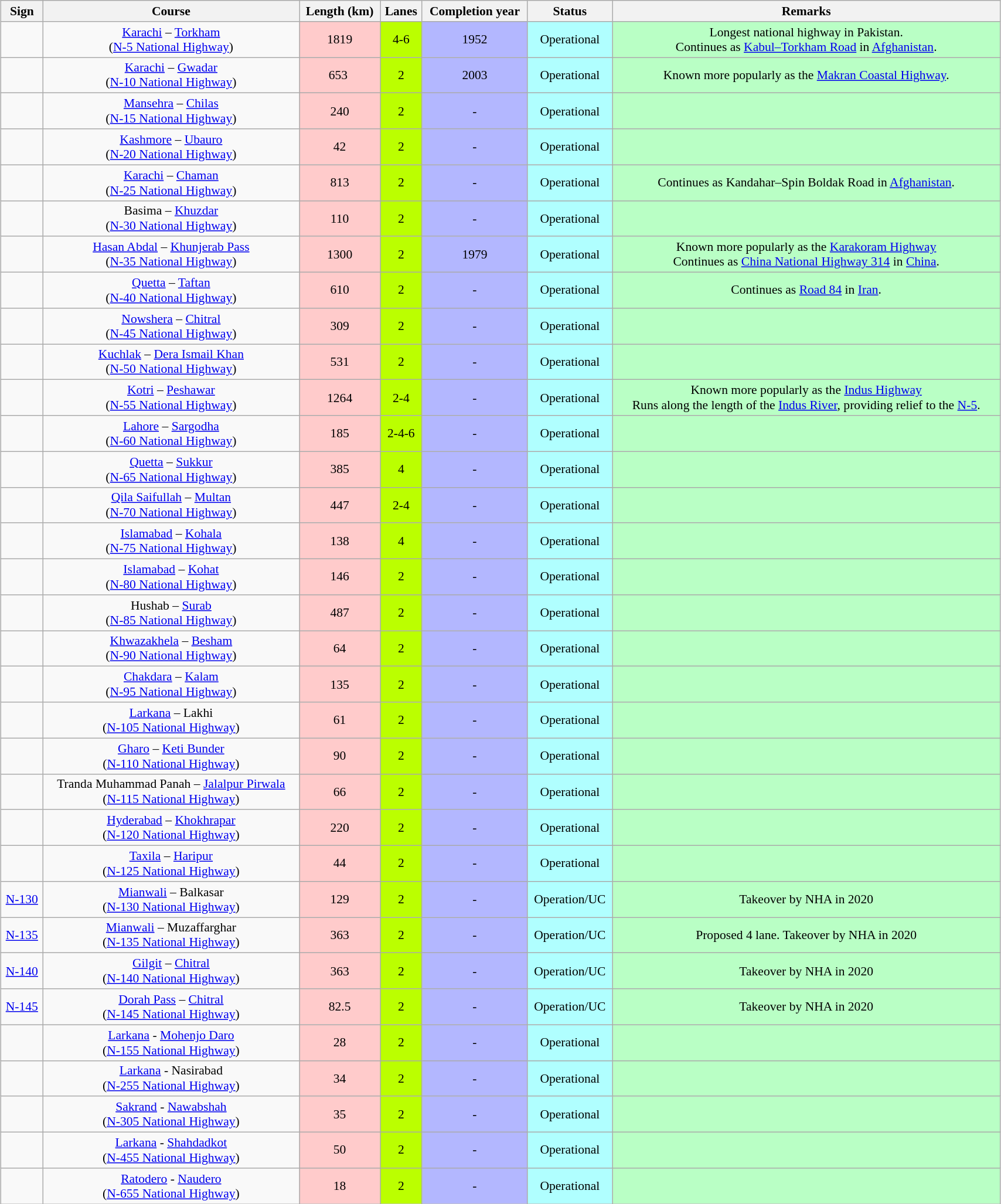<table class="wikitable sortable" style="margin:auto; font-size:90%; align:center; text-align:center; width:90%">
<tr>
<th>Sign</th>
<th>Course</th>
<th>Length (km)</th>
<th>Lanes</th>
<th>Completion year</th>
<th>Status</th>
<th>Remarks</th>
</tr>
<tr>
<td></td>
<td><a href='#'>Karachi</a> – <a href='#'>Torkham</a><br>(<a href='#'>N-5 National Highway</a>)</td>
<td bgcolor="#FFCBCB">1819</td>
<td bgcolor="#BBFF00">4-6</td>
<td bgcolor="#B3B7FF">1952</td>
<td bgcolor="#B0FFFF">Operational</td>
<td bgcolor="#B9FFC5">Longest national highway in Pakistan.<br>Continues as <a href='#'>Kabul–Torkham Road</a> in <a href='#'>Afghanistan</a>.</td>
</tr>
<tr>
<td></td>
<td><a href='#'>Karachi</a> – <a href='#'>Gwadar</a><br>(<a href='#'>N-10 National Highway</a>)</td>
<td bgcolor="#FFCBCB">653 </td>
<td bgcolor="#BBFF00">2</td>
<td bgcolor="#B3B7FF">2003</td>
<td bgcolor="#B0FFFF">Operational</td>
<td bgcolor="#B9FFC5">Known more popularly as the <a href='#'>Makran Coastal Highway</a>.</td>
</tr>
<tr>
<td></td>
<td><a href='#'>Mansehra</a> – <a href='#'>Chilas</a><br>(<a href='#'>N-15 National Highway</a>)</td>
<td bgcolor="#FFCBCB">240</td>
<td bgcolor="#BBFF00">2</td>
<td bgcolor="#B3B7FF">-</td>
<td bgcolor="#B0FFFF">Operational</td>
<td bgcolor="#B9FFC5"></td>
</tr>
<tr>
<td></td>
<td><a href='#'>Kashmore</a> – <a href='#'>Ubauro</a><br>(<a href='#'>N-20 National Highway</a>)</td>
<td bgcolor="#FFCBCB">42</td>
<td bgcolor="#BBFF00">2</td>
<td bgcolor="#B3B7FF">-</td>
<td bgcolor="#B0FFFF">Operational</td>
<td bgcolor="#B9FFC5"></td>
</tr>
<tr>
<td></td>
<td><a href='#'>Karachi</a> – <a href='#'>Chaman</a><br>(<a href='#'>N-25 National Highway</a>)</td>
<td bgcolor="#FFCBCB">813</td>
<td bgcolor="#BBFF00">2</td>
<td bgcolor="#B3B7FF">-</td>
<td bgcolor="#B0FFFF">Operational</td>
<td bgcolor="#B9FFC5">Continues as Kandahar–Spin Boldak Road in <a href='#'>Afghanistan</a>.</td>
</tr>
<tr>
<td></td>
<td>Basima – <a href='#'>Khuzdar</a><br>(<a href='#'>N-30 National Highway</a>)</td>
<td bgcolor="#FFCBCB">110</td>
<td bgcolor="#BBFF00">2</td>
<td bgcolor="#B3B7FF">-</td>
<td bgcolor="#B0FFFF">Operational</td>
<td bgcolor="#B9FFC5"></td>
</tr>
<tr>
<td></td>
<td><a href='#'>Hasan Abdal</a> – <a href='#'>Khunjerab Pass</a><br>(<a href='#'>N-35 National Highway</a>)</td>
<td bgcolor="#FFCBCB">1300</td>
<td bgcolor="#BBFF00">2</td>
<td bgcolor="#B3B7FF">1979</td>
<td bgcolor="#B0FFFF">Operational</td>
<td bgcolor="#B9FFC5">Known more popularly as the <a href='#'>Karakoram Highway</a><br>Continues as <a href='#'>China National Highway 314</a>  in <a href='#'>China</a>.</td>
</tr>
<tr>
<td></td>
<td><a href='#'>Quetta</a> – <a href='#'>Taftan</a><br>(<a href='#'>N-40 National Highway</a>)</td>
<td bgcolor="#FFCBCB">610</td>
<td bgcolor="#BBFF00">2</td>
<td bgcolor="#B3B7FF">-</td>
<td bgcolor="#B0FFFF">Operational</td>
<td bgcolor="#B9FFC5">Continues as <a href='#'>Road 84</a>  in <a href='#'>Iran</a>.</td>
</tr>
<tr>
<td></td>
<td><a href='#'>Nowshera</a> – <a href='#'>Chitral</a><br>(<a href='#'>N-45 National Highway</a>)</td>
<td bgcolor="#FFCBCB">309</td>
<td bgcolor="#BBFF00">2</td>
<td bgcolor="#B3B7FF">-</td>
<td bgcolor="#B0FFFF">Operational</td>
<td bgcolor="#B9FFC5"></td>
</tr>
<tr>
<td></td>
<td><a href='#'>Kuchlak</a> – <a href='#'>Dera Ismail Khan</a><br>(<a href='#'>N-50 National Highway</a>)</td>
<td bgcolor="#FFCBCB">531</td>
<td bgcolor="#BBFF00">2</td>
<td bgcolor="#B3B7FF">-</td>
<td bgcolor="#B0FFFF">Operational</td>
<td bgcolor="#B9FFC5"></td>
</tr>
<tr>
<td></td>
<td><a href='#'>Kotri</a> – <a href='#'>Peshawar</a><br>(<a href='#'>N-55 National Highway</a>)</td>
<td bgcolor="#FFCBCB">1264</td>
<td bgcolor="#BBFF00">2-4</td>
<td bgcolor="#B3B7FF">-</td>
<td bgcolor="#B0FFFF">Operational</td>
<td bgcolor="#B9FFC5">Known more popularly as the <a href='#'>Indus Highway</a><br>Runs along the length of the <a href='#'>Indus River</a>, providing relief to the <a href='#'>N-5</a>.</td>
</tr>
<tr>
<td></td>
<td><a href='#'>Lahore</a> – <a href='#'>Sargodha</a><br>(<a href='#'>N-60 National Highway</a>)</td>
<td bgcolor="#FFCBCB">185</td>
<td bgcolor="#BBFF00">2-4-6</td>
<td bgcolor="#B3B7FF">-</td>
<td bgcolor="#B0FFFF">Operational</td>
<td bgcolor="#B9FFC5"></td>
</tr>
<tr>
<td></td>
<td><a href='#'>Quetta</a> – <a href='#'>Sukkur</a><br>(<a href='#'>N-65 National Highway</a>)</td>
<td bgcolor="#FFCBCB">385</td>
<td bgcolor="#BBFF00">4</td>
<td bgcolor="#B3B7FF">-</td>
<td bgcolor="#B0FFFF">Operational</td>
<td bgcolor="#B9FFC5"></td>
</tr>
<tr>
<td></td>
<td><a href='#'>Qila Saifullah</a> – <a href='#'>Multan</a><br>(<a href='#'>N-70 National Highway</a>)</td>
<td bgcolor="#FFCBCB">447</td>
<td bgcolor="#BBFF00">2-4</td>
<td bgcolor="#B3B7FF">-</td>
<td bgcolor="#B0FFFF">Operational</td>
<td bgcolor="#B9FFC5"></td>
</tr>
<tr>
<td></td>
<td><a href='#'>Islamabad</a> – <a href='#'>Kohala</a><br>(<a href='#'>N-75 National Highway</a>)</td>
<td bgcolor="#FFCBCB">138</td>
<td bgcolor="#BBFF00">4</td>
<td bgcolor="#B3B7FF">-</td>
<td bgcolor="#B0FFFF">Operational</td>
<td bgcolor="#B9FFC5"></td>
</tr>
<tr>
<td></td>
<td><a href='#'>Islamabad</a> – <a href='#'>Kohat</a><br>(<a href='#'>N-80 National Highway</a>)</td>
<td bgcolor="#FFCBCB">146</td>
<td bgcolor="#BBFF00">2</td>
<td bgcolor="#B3B7FF">-</td>
<td bgcolor="#B0FFFF">Operational</td>
<td bgcolor="#B9FFC5"></td>
</tr>
<tr>
<td></td>
<td>Hushab – <a href='#'>Surab</a><br>(<a href='#'>N-85 National Highway</a>)</td>
<td bgcolor="#FFCBCB">487</td>
<td bgcolor="#BBFF00">2</td>
<td bgcolor="#B3B7FF">-</td>
<td bgcolor="#B0FFFF">Operational</td>
<td bgcolor="#B9FFC5"></td>
</tr>
<tr>
<td></td>
<td><a href='#'>Khwazakhela</a> – <a href='#'>Besham</a><br>(<a href='#'>N-90 National Highway</a>)</td>
<td bgcolor="#FFCBCB">64</td>
<td bgcolor="#BBFF00">2</td>
<td bgcolor="#B3B7FF">-</td>
<td bgcolor="#B0FFFF">Operational</td>
<td bgcolor="#B9FFC5"></td>
</tr>
<tr>
<td></td>
<td><a href='#'>Chakdara</a> – <a href='#'>Kalam</a><br>(<a href='#'>N-95 National Highway</a>)</td>
<td bgcolor="#FFCBCB">135</td>
<td bgcolor="#BBFF00">2</td>
<td bgcolor="#B3B7FF">-</td>
<td bgcolor="#B0FFFF">Operational</td>
<td bgcolor="#B9FFC5"></td>
</tr>
<tr>
<td></td>
<td><a href='#'>Larkana</a> – Lakhi<br>(<a href='#'>N-105 National Highway</a>)</td>
<td bgcolor="#FFCBCB">61</td>
<td bgcolor="#BBFF00">2</td>
<td bgcolor="#B3B7FF">-</td>
<td bgcolor="#B0FFFF">Operational</td>
<td bgcolor="#B9FFC5"></td>
</tr>
<tr>
<td></td>
<td><a href='#'>Gharo</a> – <a href='#'>Keti Bunder</a><br>(<a href='#'>N-110 National Highway</a>)</td>
<td bgcolor="#FFCBCB">90</td>
<td bgcolor="#BBFF00">2</td>
<td bgcolor="#B3B7FF">-</td>
<td bgcolor="#B0FFFF">Operational</td>
<td bgcolor="#B9FFC5"></td>
</tr>
<tr>
<td></td>
<td>Tranda Muhammad Panah – <a href='#'>Jalalpur Pirwala</a><br>(<a href='#'>N-115 National Highway</a>)</td>
<td bgcolor="#FFCBCB">66</td>
<td bgcolor="#BBFF00">2</td>
<td bgcolor="#B3B7FF">-</td>
<td bgcolor="#B0FFFF">Operational</td>
<td bgcolor="#B9FFC5"></td>
</tr>
<tr>
<td></td>
<td><a href='#'>Hyderabad</a> – <a href='#'>Khokhrapar</a><br>(<a href='#'>N-120 National Highway</a>)</td>
<td bgcolor="#FFCBCB">220</td>
<td bgcolor="#BBFF00">2</td>
<td bgcolor="#B3B7FF">-</td>
<td bgcolor="#B0FFFF">Operational</td>
<td bgcolor="#B9FFC5"></td>
</tr>
<tr>
<td></td>
<td><a href='#'>Taxila</a> – <a href='#'>Haripur</a><br>(<a href='#'>N-125 National Highway</a>)</td>
<td bgcolor="#FFCBCB">44</td>
<td bgcolor="#BBFF00">2</td>
<td bgcolor="#B3B7FF">-</td>
<td bgcolor="#B0FFFF">Operational</td>
<td bgcolor="#B9FFC5"></td>
</tr>
<tr>
<td><a href='#'>N-130</a></td>
<td><a href='#'>Mianwali</a> – Balkasar<br>(<a href='#'>N-130 National Highway</a>)</td>
<td bgcolor="#FFCBCB">129</td>
<td bgcolor="#BBFF00">2</td>
<td bgcolor="#B3B7FF">-</td>
<td bgcolor="#B0FFFF">Operation/UC</td>
<td bgcolor="#B9FFC5">Takeover by NHA in 2020</td>
</tr>
<tr>
<td><a href='#'>N-135</a></td>
<td><a href='#'>Mianwali</a> – Muzaffarghar<br>(<a href='#'>N-135 National Highway</a>)</td>
<td bgcolor="#FFCBCB">363</td>
<td bgcolor="#BBFF00">2</td>
<td bgcolor="#B3B7FF">-</td>
<td bgcolor="#B0FFFF">Operation/UC</td>
<td bgcolor="#B9FFC5">Proposed 4 lane. Takeover by NHA in 2020</td>
</tr>
<tr>
<td><a href='#'>N-140</a></td>
<td><a href='#'>Gilgit</a> – <a href='#'>Chitral</a><br>(<a href='#'>N-140 National Highway</a>)</td>
<td bgcolor="#FFCBCB">363</td>
<td bgcolor="#BBFF00">2</td>
<td bgcolor="#B3B7FF">-</td>
<td bgcolor="#B0FFFF">Operation/UC</td>
<td bgcolor="#B9FFC5">Takeover by NHA in 2020</td>
</tr>
<tr>
<td><a href='#'>N-145</a></td>
<td><a href='#'>Dorah Pass</a> – <a href='#'>Chitral</a><br>(<a href='#'>N-145 National Highway</a>)</td>
<td bgcolor="#FFCBCB">82.5</td>
<td bgcolor="#BBFF00">2</td>
<td bgcolor="#B3B7FF">-</td>
<td bgcolor="#B0FFFF">Operation/UC</td>
<td bgcolor="#B9FFC5">Takeover by NHA in 2020</td>
</tr>
<tr>
<td></td>
<td><a href='#'>Larkana</a> - <a href='#'>Mohenjo Daro</a><br>(<a href='#'>N-155 National Highway</a>)</td>
<td bgcolor="#FFCBCB">28</td>
<td bgcolor="#BBFF00">2</td>
<td bgcolor="#B3B7FF">-</td>
<td bgcolor="#B0FFFF">Operational</td>
<td bgcolor="#B9FFC5"></td>
</tr>
<tr>
<td></td>
<td><a href='#'>Larkana</a> - Nasirabad<br>(<a href='#'>N-255 National Highway</a>)</td>
<td bgcolor="#FFCBCB">34</td>
<td bgcolor="#BBFF00">2</td>
<td bgcolor="#B3B7FF">-</td>
<td bgcolor="#B0FFFF">Operational</td>
<td bgcolor="#B9FFC5"></td>
</tr>
<tr>
<td></td>
<td><a href='#'>Sakrand</a> - <a href='#'>Nawabshah</a><br>(<a href='#'>N-305 National Highway</a>)</td>
<td bgcolor="#FFCBCB">35</td>
<td bgcolor="#BBFF00">2</td>
<td bgcolor="#B3B7FF">-</td>
<td bgcolor="#B0FFFF">Operational</td>
<td bgcolor="#B9FFC5"></td>
</tr>
<tr>
<td></td>
<td><a href='#'>Larkana</a> - <a href='#'>Shahdadkot</a><br>(<a href='#'>N-455 National Highway</a>)</td>
<td bgcolor="#FFCBCB">50</td>
<td bgcolor="#BBFF00">2</td>
<td bgcolor="#B3B7FF">-</td>
<td bgcolor="#B0FFFF">Operational</td>
<td bgcolor="#B9FFC5"></td>
</tr>
<tr>
<td></td>
<td><a href='#'>Ratodero</a> - <a href='#'>Naudero</a><br>(<a href='#'>N-655 National Highway</a>)</td>
<td bgcolor="#FFCBCB">18</td>
<td bgcolor="#BBFF00">2</td>
<td bgcolor="#B3B7FF">-</td>
<td bgcolor="#B0FFFF">Operational</td>
<td bgcolor="#B9FFC5"></td>
</tr>
</table>
